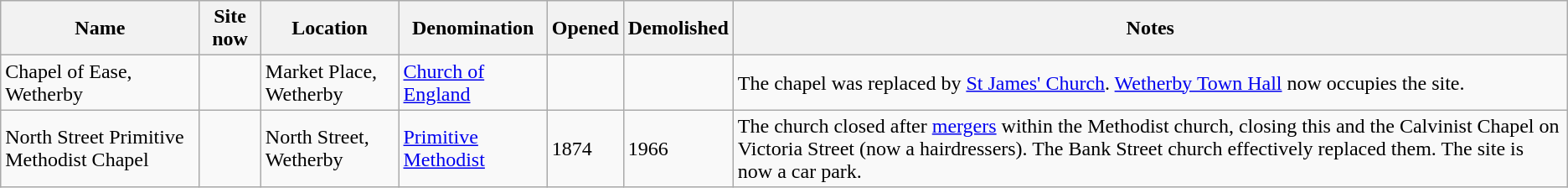<table class="wikitable sortable">
<tr>
<th>Name</th>
<th class="unsortable">Site now</th>
<th>Location</th>
<th>Denomination</th>
<th>Opened</th>
<th>Demolished</th>
<th class="unsortable">Notes</th>
</tr>
<tr>
<td>Chapel of Ease, Wetherby</td>
<td></td>
<td>Market Place, Wetherby</td>
<td><a href='#'>Church of England</a></td>
<td></td>
<td></td>
<td>The chapel was replaced by <a href='#'>St James' Church</a>. <a href='#'>Wetherby Town Hall</a> now occupies the site.</td>
</tr>
<tr>
<td>North Street Primitive Methodist Chapel</td>
<td></td>
<td>North Street, Wetherby</td>
<td><a href='#'>Primitive Methodist</a></td>
<td>1874</td>
<td>1966</td>
<td>The church closed after <a href='#'>mergers</a> within the Methodist church, closing this and the Calvinist Chapel on Victoria Street (now a hairdressers). The Bank Street church effectively replaced them. The site is now a car park.</td>
</tr>
</table>
